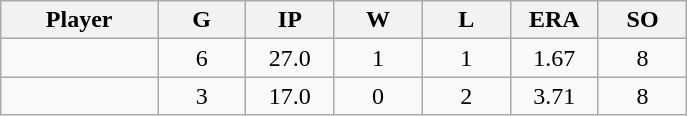<table class="wikitable sortable">
<tr>
<th bgcolor="#DDDDFF" width="16%">Player</th>
<th bgcolor="#DDDDFF" width="9%">G</th>
<th bgcolor="#DDDDFF" width="9%">IP</th>
<th bgcolor="#DDDDFF" width="9%">W</th>
<th bgcolor="#DDDDFF" width="9%">L</th>
<th bgcolor="#DDDDFF" width="9%">ERA</th>
<th bgcolor="#DDDDFF" width="9%">SO</th>
</tr>
<tr align="center">
<td></td>
<td>6</td>
<td>27.0</td>
<td>1</td>
<td>1</td>
<td>1.67</td>
<td>8</td>
</tr>
<tr align="center">
<td></td>
<td>3</td>
<td>17.0</td>
<td>0</td>
<td>2</td>
<td>3.71</td>
<td>8</td>
</tr>
</table>
